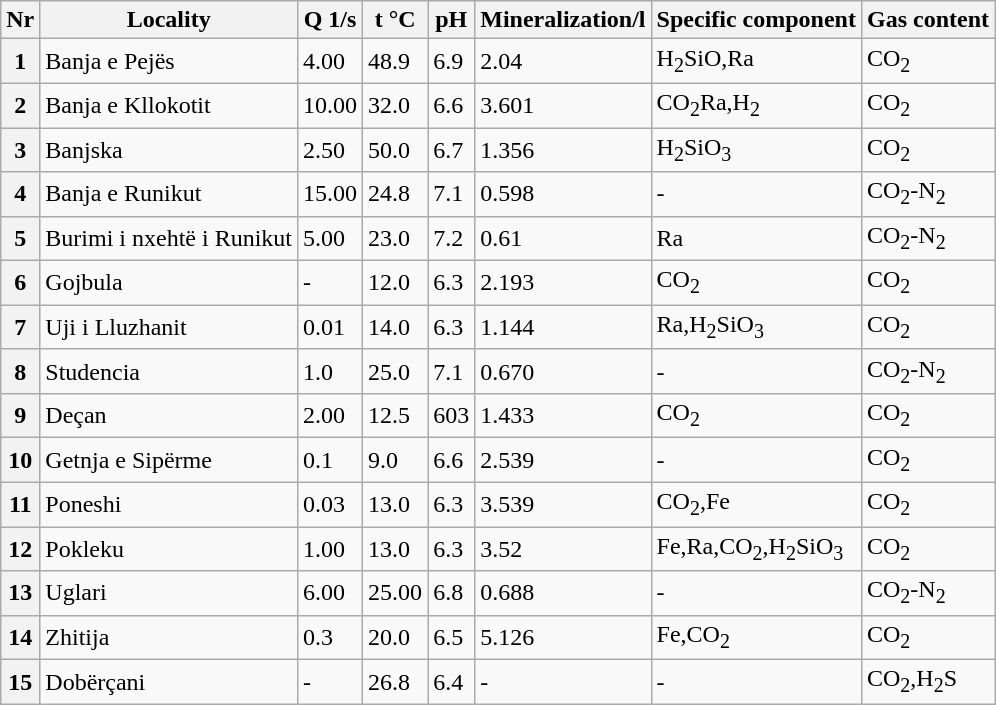<table border="1" class="wikitable">
<tr>
<th>Nr</th>
<th>Locality</th>
<th>Q 1/s</th>
<th>t °C</th>
<th>pH</th>
<th>Mineralization/l</th>
<th>Specific component</th>
<th>Gas content</th>
</tr>
<tr>
<th>1</th>
<td>Banja e Pejës</td>
<td>4.00</td>
<td>48.9</td>
<td>6.9</td>
<td>2.04</td>
<td>H<sub>2</sub>SiO,Ra</td>
<td>CO<sub>2</sub></td>
</tr>
<tr>
<th>2</th>
<td>Banja e Kllokotit</td>
<td>10.00</td>
<td>32.0</td>
<td>6.6</td>
<td>3.601</td>
<td>CO<sub>2</sub>Ra,H<sub>2</sub></td>
<td>CO<sub>2</sub></td>
</tr>
<tr>
<th>3</th>
<td>Banjska</td>
<td>2.50</td>
<td>50.0</td>
<td>6.7</td>
<td>1.356</td>
<td>H<sub>2</sub>SiO<sub>3</sub></td>
<td>CO<sub>2</sub></td>
</tr>
<tr>
<th>4</th>
<td>Banja e Runikut</td>
<td>15.00</td>
<td>24.8</td>
<td>7.1</td>
<td>0.598</td>
<td>-</td>
<td>CO<sub>2</sub>-N<sub>2</sub></td>
</tr>
<tr>
<th>5</th>
<td>Burimi i nxehtë i Runikut</td>
<td>5.00</td>
<td>23.0</td>
<td>7.2</td>
<td>0.61</td>
<td>Ra</td>
<td>CO<sub>2</sub>-N<sub>2</sub></td>
</tr>
<tr>
<th>6</th>
<td>Gojbula</td>
<td>-</td>
<td>12.0</td>
<td>6.3</td>
<td>2.193</td>
<td>CO<sub>2</sub></td>
<td>CO<sub>2</sub></td>
</tr>
<tr>
<th>7</th>
<td>Uji i Lluzhanit</td>
<td>0.01</td>
<td>14.0</td>
<td>6.3</td>
<td>1.144</td>
<td>Ra,H<sub>2</sub>SiO<sub>3</sub></td>
<td>CO<sub>2</sub></td>
</tr>
<tr>
<th>8</th>
<td>Studencia</td>
<td>1.0</td>
<td>25.0</td>
<td>7.1</td>
<td>0.670</td>
<td>-</td>
<td>CO<sub>2</sub>-N<sub>2</sub></td>
</tr>
<tr>
<th>9</th>
<td>Deçan</td>
<td>2.00</td>
<td>12.5</td>
<td>603</td>
<td>1.433</td>
<td>CO<sub>2</sub></td>
<td>CO<sub>2</sub></td>
</tr>
<tr>
<th>10</th>
<td>Getnja e Sipërme</td>
<td>0.1</td>
<td>9.0</td>
<td>6.6</td>
<td>2.539</td>
<td>-</td>
<td>CO<sub>2</sub></td>
</tr>
<tr>
<th>11</th>
<td>Poneshi</td>
<td>0.03</td>
<td>13.0</td>
<td>6.3</td>
<td>3.539</td>
<td>CO<sub>2</sub>,Fe</td>
<td>CO<sub>2</sub></td>
</tr>
<tr>
<th>12</th>
<td>Pokleku</td>
<td>1.00</td>
<td>13.0</td>
<td>6.3</td>
<td>3.52</td>
<td>Fe,Ra,CO<sub>2</sub>,H<sub>2</sub>SiO<sub>3</sub></td>
<td>CO<sub>2</sub></td>
</tr>
<tr>
<th>13</th>
<td>Uglari</td>
<td>6.00</td>
<td>25.00</td>
<td>6.8</td>
<td>0.688</td>
<td>-</td>
<td>CO<sub>2</sub>-N<sub>2</sub></td>
</tr>
<tr>
<th>14</th>
<td>Zhitija</td>
<td>0.3</td>
<td>20.0</td>
<td>6.5</td>
<td>5.126</td>
<td>Fe,CO<sub>2</sub></td>
<td>CO<sub>2</sub></td>
</tr>
<tr>
<th>15</th>
<td>Dobërçani</td>
<td>-</td>
<td>26.8</td>
<td>6.4</td>
<td>-</td>
<td>-</td>
<td>CO<sub>2</sub>,H<sub>2</sub>S</td>
</tr>
</table>
